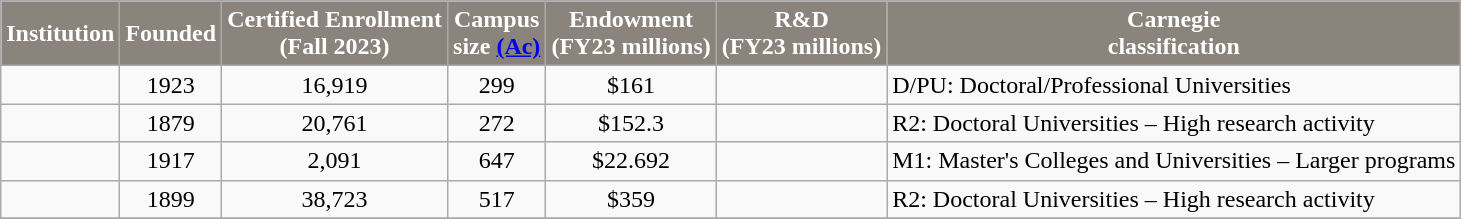<table class="wikitable sortable plainrowheaders" style="border:2px solid #;">
<tr>
<th scope="col" style="background-color: #8b847c; color: white;">Institution</th>
<th scope="col" style="background-color: #8b847c; color: white;">Founded</th>
<th scope="col" style="background-color: #8b847c; color: white;">Certified Enrollment<br>(Fall 2023)</th>
<th scope="col" style="background-color: #8b847c; color: white;">Campus<br>size <a href='#'>(Ac)</a></th>
<th scope="col" style="background-color: #8b847c; color: white;">Endowment<br> (FY23 millions) <br></th>
<th scope="col" style="background-color: #8b847c; color: white;">R&D<br>(FY23 millions)</th>
<th scope="col" style="background-color: #8b847c; color: white;">Carnegie<br>classification</th>
</tr>
<tr>
<td></td>
<td align="center">1923</td>
<td align="center">16,919</td>
<td align="center">299</td>
<td align="center">$161</td>
<td align="center"></td>
<td>D/PU: Doctoral/Professional Universities</td>
</tr>
<tr>
<td></td>
<td align="center">1879</td>
<td align="center">20,761</td>
<td align="center">272</td>
<td align="center">$152.3</td>
<td align="center"></td>
<td>R2: Doctoral Universities – High research activity</td>
</tr>
<tr>
<td></td>
<td align="center">1917</td>
<td align="center">2,091</td>
<td align="center">647</td>
<td align="center">$22.692</td>
<td align="center"></td>
<td>M1: Master's Colleges and Universities – Larger programs</td>
</tr>
<tr>
<td></td>
<td align="center">1899</td>
<td align="center">38,723</td>
<td align="center">517</td>
<td align="center">$359</td>
<td align="center"></td>
<td>R2: Doctoral Universities – High research activity</td>
</tr>
<tr>
</tr>
</table>
